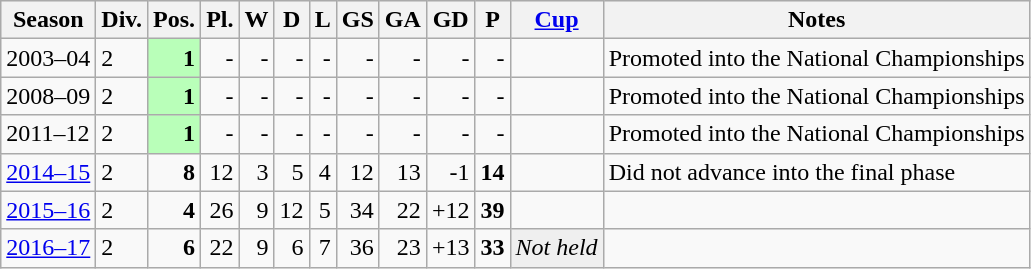<table class="wikitable">
<tr style="background:#efefef;">
<th>Season</th>
<th>Div.</th>
<th>Pos.</th>
<th>Pl.</th>
<th>W</th>
<th>D</th>
<th>L</th>
<th>GS</th>
<th>GA</th>
<th>GD</th>
<th>P</th>
<th><a href='#'>Cup</a></th>
<th>Notes</th>
</tr>
<tr>
<td>2003–04</td>
<td>2</td>
<td align=right bgcolor=#B9FFB9><strong>1</strong></td>
<td align=right>-</td>
<td align=right>-</td>
<td align=right>-</td>
<td align=right>-</td>
<td align=right>-</td>
<td align=right>-</td>
<td align=right>-</td>
<td align=right>-</td>
<td></td>
<td>Promoted into the National Championships</td>
</tr>
<tr>
<td>2008–09</td>
<td>2</td>
<td align=right bgcolor=#B9FFB9><strong>1</strong></td>
<td align=right>-</td>
<td align=right>-</td>
<td align=right>-</td>
<td align=right>-</td>
<td align=right>-</td>
<td align=right>-</td>
<td align=right>-</td>
<td align=right>-</td>
<td></td>
<td>Promoted into the National Championships</td>
</tr>
<tr>
<td>2011–12</td>
<td>2</td>
<td align=right bgcolor=#B9FFB9><strong>1</strong></td>
<td align=right>-</td>
<td align=right>-</td>
<td align=right>-</td>
<td align=right>-</td>
<td align=right>-</td>
<td align=right>-</td>
<td align=right>-</td>
<td align=right>-</td>
<td></td>
<td>Promoted into the National Championships</td>
</tr>
<tr>
<td><a href='#'>2014–15</a></td>
<td>2</td>
<td align=right><strong>8</strong></td>
<td align=right>12</td>
<td align=right>3</td>
<td align=right>5</td>
<td align=right>4</td>
<td align=right>12</td>
<td align=right>13</td>
<td align=right>-1</td>
<td align=right><strong>14</strong></td>
<td></td>
<td>Did not advance into the final phase</td>
</tr>
<tr>
<td><a href='#'>2015–16</a></td>
<td>2</td>
<td align=right><strong>4</strong></td>
<td align=right>26</td>
<td align=right>9</td>
<td align=right>12</td>
<td align=right>5</td>
<td align=right>34</td>
<td align=right>22</td>
<td align=right>+12</td>
<td align=right><strong>39</strong></td>
<td></td>
<td></td>
</tr>
<tr>
<td><a href='#'>2016–17</a></td>
<td>2</td>
<td align=right><strong>6</strong></td>
<td align=right>22</td>
<td align=right>9</td>
<td align=right>6</td>
<td align=right>7</td>
<td align=right>36</td>
<td align=right>23</td>
<td align=right>+13</td>
<td align=right><strong>33</strong></td>
<td bgcolor=EFEFEF><em>Not held</em></td>
<td></td>
</tr>
</table>
